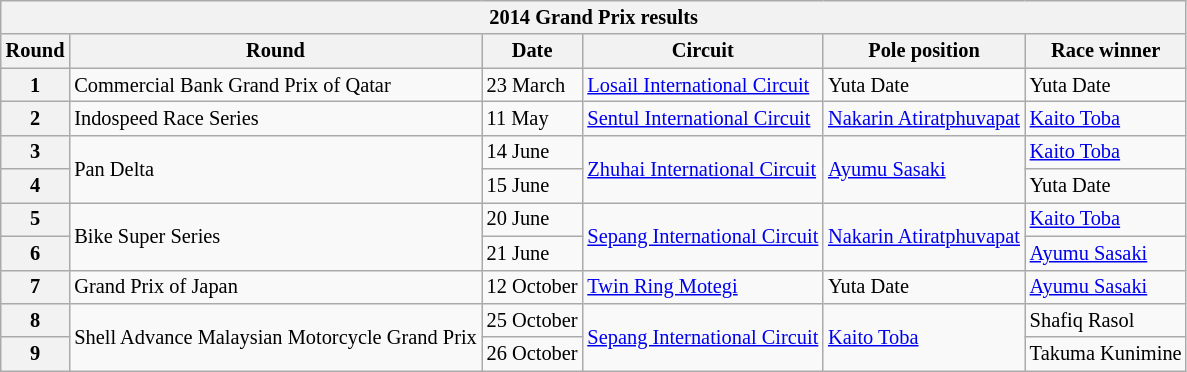<table class="wikitable" style="font-size: 85%">
<tr>
<th colspan=7>2014 Grand Prix results</th>
</tr>
<tr>
<th>Round</th>
<th>Round</th>
<th>Date</th>
<th>Circuit</th>
<th>Pole position</th>
<th>Race winner</th>
</tr>
<tr>
<th rowspan=1>1</th>
<td> Commercial Bank Grand Prix of Qatar</td>
<td>23 March</td>
<td><a href='#'>Losail International Circuit</a></td>
<td>Yuta Date</td>
<td>Yuta Date</td>
</tr>
<tr>
<th rowspan=1>2</th>
<td> Indospeed Race Series</td>
<td>11 May</td>
<td><a href='#'>Sentul International Circuit</a></td>
<td><a href='#'>Nakarin Atiratphuvapat</a></td>
<td><a href='#'>Kaito Toba</a></td>
</tr>
<tr>
<th rowspan=1>3</th>
<td rowspan=2> Pan Delta</td>
<td rowspan=1>14 June</td>
<td rowspan=2><a href='#'>Zhuhai International Circuit</a></td>
<td rowspan=2><a href='#'>Ayumu Sasaki</a></td>
<td rowspan=1><a href='#'>Kaito Toba</a></td>
</tr>
<tr>
<th rowspan=1>4</th>
<td rowspan=1>15 June</td>
<td rowspan=1>Yuta Date</td>
</tr>
<tr>
<th rowspan=1>5</th>
<td rowspan=2> Bike Super Series</td>
<td rowspan=1>20 June</td>
<td rowspan=2><a href='#'>Sepang International Circuit</a></td>
<td rowspan=2><a href='#'>Nakarin Atiratphuvapat</a></td>
<td rowspan=1><a href='#'>Kaito Toba</a></td>
</tr>
<tr>
<th rowspan=1>6</th>
<td rowspan=1>21 June</td>
<td rowspan=1><a href='#'>Ayumu Sasaki</a></td>
</tr>
<tr>
<th rowspan=1>7</th>
<td> Grand Prix of Japan</td>
<td>12 October</td>
<td><a href='#'>Twin Ring Motegi</a></td>
<td>Yuta Date</td>
<td><a href='#'>Ayumu Sasaki</a></td>
</tr>
<tr>
<th rowspan=1>8</th>
<td rowspan=2> Shell Advance Malaysian Motorcycle Grand Prix</td>
<td rowspan=1>25 October</td>
<td rowspan=2><a href='#'>Sepang International Circuit</a></td>
<td rowspan=2><a href='#'>Kaito Toba</a></td>
<td rowspan=1>Shafiq Rasol</td>
</tr>
<tr>
<th rowspan=1>9</th>
<td rowspan=1>26 October</td>
<td rowspan=1>Takuma Kunimine</td>
</tr>
</table>
